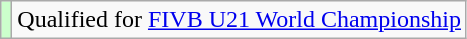<table class="wikitable">
<tr>
<td bgcolor=#ccffcc></td>
<td>Qualified for <a href='#'>FIVB U21 World Championship</a></td>
</tr>
</table>
